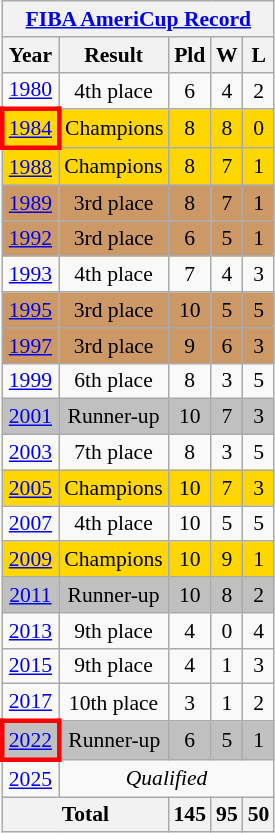<table class="wikitable" style="text-align: center;font-size:90%;">
<tr>
<th colspan=5><a href='#'>FIBA AmeriCup Record</a></th>
</tr>
<tr>
<th>Year</th>
<th>Result</th>
<th>Pld</th>
<th>W</th>
<th>L</th>
</tr>
<tr>
<td> <a href='#'>1980</a></td>
<td>4th place</td>
<td>6</td>
<td>4</td>
<td>2</td>
</tr>
<tr bgcolor=gold>
<td style="border: 3px solid red"> <a href='#'>1984</a></td>
<td>Champions</td>
<td>8</td>
<td>8</td>
<td>0</td>
</tr>
<tr bgcolor=gold>
<td> <a href='#'>1988</a></td>
<td>Champions</td>
<td>8</td>
<td>7</td>
<td>1</td>
</tr>
<tr bgcolor=cc9966>
<td> <a href='#'>1989</a></td>
<td>3rd place</td>
<td>8</td>
<td>7</td>
<td>1</td>
</tr>
<tr bgcolor=cc9966>
<td> <a href='#'>1992</a></td>
<td>3rd place</td>
<td>6</td>
<td>5</td>
<td>1</td>
</tr>
<tr>
<td> <a href='#'>1993</a></td>
<td>4th place</td>
<td>7</td>
<td>4</td>
<td>3</td>
</tr>
<tr bgcolor=cc9966>
<td> <a href='#'>1995</a></td>
<td>3rd place</td>
<td>10</td>
<td>5</td>
<td>5</td>
</tr>
<tr bgcolor=cc9966>
<td> <a href='#'>1997</a></td>
<td>3rd place</td>
<td>9</td>
<td>6</td>
<td>3</td>
</tr>
<tr>
<td> <a href='#'>1999</a></td>
<td>6th place</td>
<td>8</td>
<td>3</td>
<td>5</td>
</tr>
<tr bgcolor=silver>
<td> <a href='#'>2001</a></td>
<td>Runner-up</td>
<td>10</td>
<td>7</td>
<td>3</td>
</tr>
<tr>
<td> <a href='#'>2003</a></td>
<td>7th place</td>
<td>8</td>
<td>3</td>
<td>5</td>
</tr>
<tr bgcolor=gold>
<td> <a href='#'>2005</a></td>
<td>Champions</td>
<td>10</td>
<td>7</td>
<td>3</td>
</tr>
<tr>
<td> <a href='#'>2007</a></td>
<td>4th place</td>
<td>10</td>
<td>5</td>
<td>5</td>
</tr>
<tr bgcolor=gold>
<td> <a href='#'>2009</a></td>
<td>Champions</td>
<td>10</td>
<td>9</td>
<td>1</td>
</tr>
<tr bgcolor=silver>
<td> <a href='#'>2011</a></td>
<td>Runner-up</td>
<td>10</td>
<td>8</td>
<td>2</td>
</tr>
<tr>
<td> <a href='#'>2013</a></td>
<td>9th place</td>
<td>4</td>
<td>0</td>
<td>4</td>
</tr>
<tr>
<td> <a href='#'>2015</a></td>
<td>9th place</td>
<td>4</td>
<td>1</td>
<td>3</td>
</tr>
<tr>
<td> <a href='#'>2017</a></td>
<td>10th place</td>
<td>3</td>
<td>1</td>
<td>2</td>
</tr>
<tr bgcolor=silver>
<td style="border: 3px solid red"> <a href='#'>2022</a></td>
<td>Runner-up</td>
<td>6</td>
<td>5</td>
<td>1</td>
</tr>
<tr>
<td> <a href='#'>2025</a></td>
<td colspan=4><em>Qualified</em></td>
</tr>
<tr>
<th colspan=2>Total</th>
<th>145</th>
<th>95</th>
<th>50</th>
</tr>
</table>
